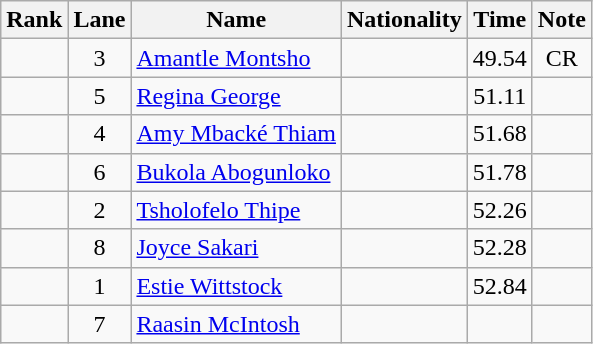<table class="wikitable sortable" style="text-align:center">
<tr>
<th>Rank</th>
<th>Lane</th>
<th>Name</th>
<th>Nationality</th>
<th>Time</th>
<th>Note</th>
</tr>
<tr>
<td></td>
<td>3</td>
<td align="left"><a href='#'>Amantle Montsho</a></td>
<td align=left></td>
<td>49.54</td>
<td>CR</td>
</tr>
<tr>
<td></td>
<td>5</td>
<td align="left"><a href='#'>Regina George</a></td>
<td align=left></td>
<td>51.11</td>
<td></td>
</tr>
<tr>
<td></td>
<td>4</td>
<td align="left"><a href='#'>Amy Mbacké Thiam</a></td>
<td align=left></td>
<td>51.68</td>
<td></td>
</tr>
<tr>
<td></td>
<td>6</td>
<td align="left"><a href='#'>Bukola Abogunloko</a></td>
<td align=left></td>
<td>51.78</td>
<td></td>
</tr>
<tr>
<td></td>
<td>2</td>
<td align="left"><a href='#'>Tsholofelo Thipe</a></td>
<td align=left></td>
<td>52.26</td>
<td></td>
</tr>
<tr>
<td></td>
<td>8</td>
<td align="left"><a href='#'>Joyce Sakari</a></td>
<td align=left></td>
<td>52.28</td>
<td></td>
</tr>
<tr>
<td></td>
<td>1</td>
<td align="left"><a href='#'>Estie Wittstock</a></td>
<td align=left></td>
<td>52.84</td>
<td></td>
</tr>
<tr>
<td></td>
<td>7</td>
<td align="left"><a href='#'>Raasin McIntosh</a></td>
<td align=left></td>
<td></td>
<td></td>
</tr>
</table>
